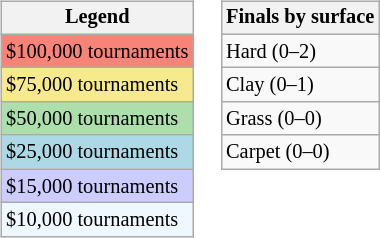<table>
<tr valign=top>
<td><br><table class=wikitable style="font-size:85%">
<tr>
<th>Legend</th>
</tr>
<tr style="background:#f88379;">
<td>$100,000 tournaments</td>
</tr>
<tr style="background:#f7e98e;">
<td>$75,000 tournaments</td>
</tr>
<tr style="background:#addfad;">
<td>$50,000 tournaments</td>
</tr>
<tr style="background:lightblue;">
<td>$25,000 tournaments</td>
</tr>
<tr style="background:#ccccff;">
<td>$15,000 tournaments</td>
</tr>
<tr style="background:#f0f8ff;">
<td>$10,000 tournaments</td>
</tr>
</table>
</td>
<td><br><table class=wikitable style="font-size:85%">
<tr>
<th>Finals by surface</th>
</tr>
<tr>
<td>Hard (0–2)</td>
</tr>
<tr>
<td>Clay (0–1)</td>
</tr>
<tr>
<td>Grass (0–0)</td>
</tr>
<tr>
<td>Carpet (0–0)</td>
</tr>
</table>
</td>
</tr>
</table>
